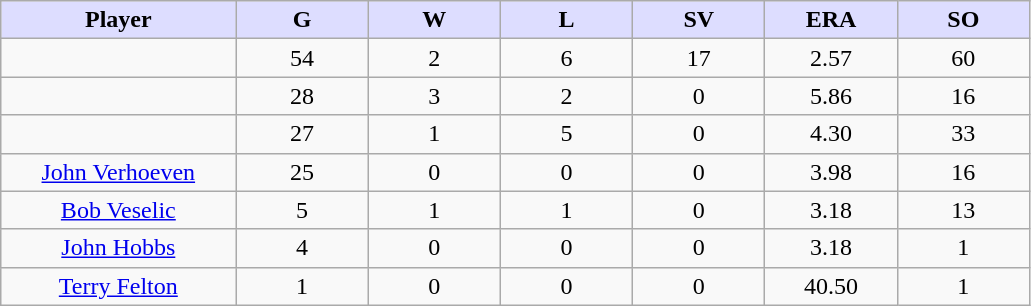<table class="wikitable sortable">
<tr>
<th style="background:#ddf; width:16%;">Player</th>
<th style="background:#ddf; width:9%;">G</th>
<th style="background:#ddf; width:9%;">W</th>
<th style="background:#ddf; width:9%;">L</th>
<th style="background:#ddf; width:9%;">SV</th>
<th style="background:#ddf; width:9%;">ERA</th>
<th style="background:#ddf; width:9%;">SO</th>
</tr>
<tr style="text-align:center;">
<td></td>
<td>54</td>
<td>2</td>
<td>6</td>
<td>17</td>
<td>2.57</td>
<td>60</td>
</tr>
<tr style="text-align:center;">
<td></td>
<td>28</td>
<td>3</td>
<td>2</td>
<td>0</td>
<td>5.86</td>
<td>16</td>
</tr>
<tr style="text-align:center;">
<td></td>
<td>27</td>
<td>1</td>
<td>5</td>
<td>0</td>
<td>4.30</td>
<td>33</td>
</tr>
<tr align=center>
<td><a href='#'>John Verhoeven</a></td>
<td>25</td>
<td>0</td>
<td>0</td>
<td>0</td>
<td>3.98</td>
<td>16</td>
</tr>
<tr align=center>
<td><a href='#'>Bob Veselic</a></td>
<td>5</td>
<td>1</td>
<td>1</td>
<td>0</td>
<td>3.18</td>
<td>13</td>
</tr>
<tr align=center>
<td><a href='#'>John Hobbs</a></td>
<td>4</td>
<td>0</td>
<td>0</td>
<td>0</td>
<td>3.18</td>
<td>1</td>
</tr>
<tr align=center>
<td><a href='#'>Terry Felton</a></td>
<td>1</td>
<td>0</td>
<td>0</td>
<td>0</td>
<td>40.50</td>
<td>1</td>
</tr>
</table>
